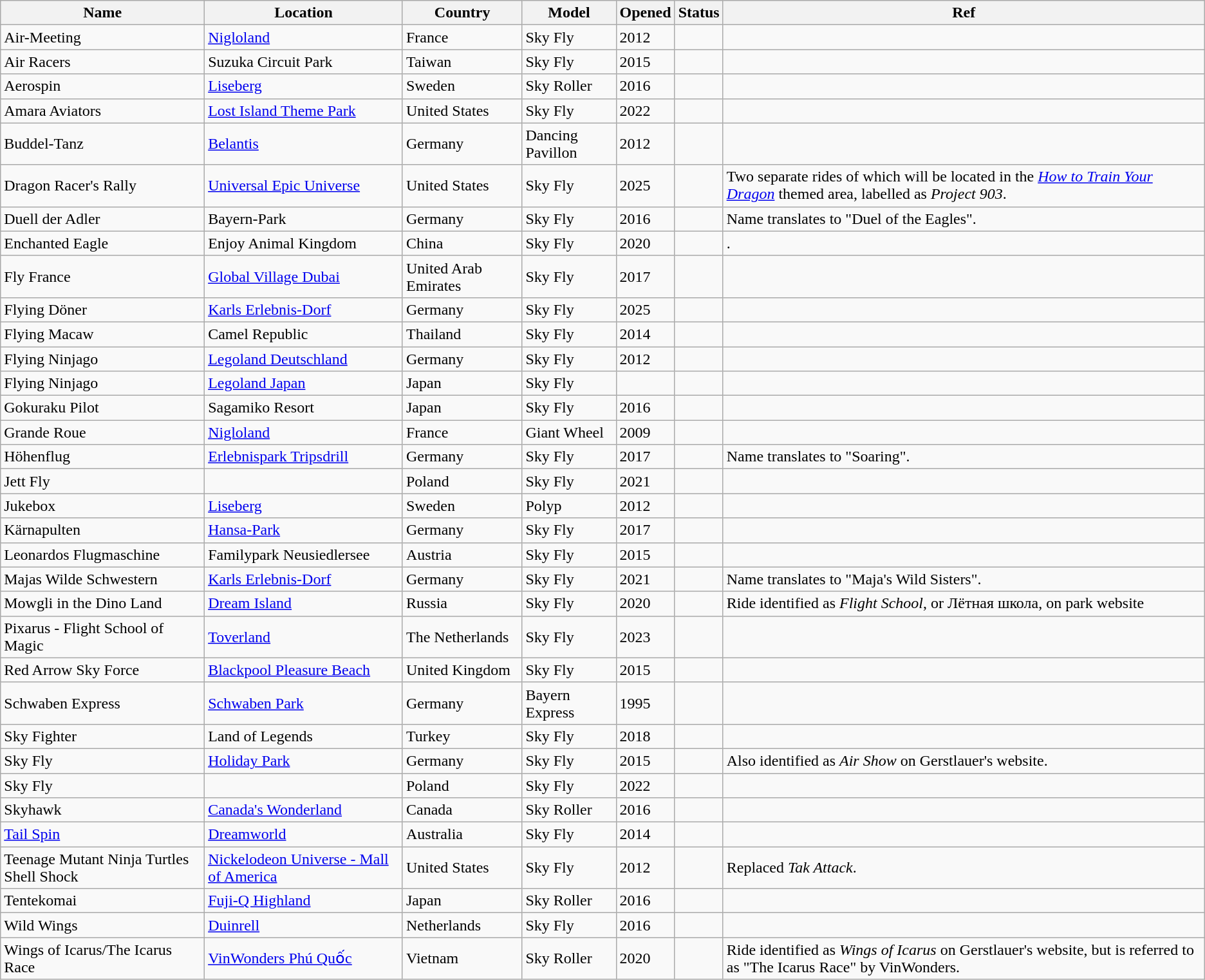<table class="wikitable sortable">
<tr>
<th>Name</th>
<th>Location</th>
<th>Country</th>
<th>Model</th>
<th>Opened</th>
<th>Status</th>
<th class=unsortable>Ref</th>
</tr>
<tr>
<td>Air-Meeting</td>
<td><a href='#'>Nigloland</a></td>
<td> France</td>
<td>Sky Fly</td>
<td>2012</td>
<td></td>
<td></td>
</tr>
<tr>
<td>Air Racers</td>
<td>Suzuka Circuit Park</td>
<td> Taiwan</td>
<td>Sky Fly</td>
<td>2015</td>
<td></td>
<td></td>
</tr>
<tr>
<td>Aerospin</td>
<td><a href='#'>Liseberg</a></td>
<td> Sweden</td>
<td>Sky Roller</td>
<td>2016</td>
<td></td>
<td></td>
</tr>
<tr>
<td>Amara Aviators</td>
<td><a href='#'>Lost Island Theme Park</a></td>
<td> United States</td>
<td>Sky Fly</td>
<td>2022</td>
<td></td>
<td></td>
</tr>
<tr>
<td>Buddel-Tanz</td>
<td><a href='#'>Belantis</a></td>
<td> Germany</td>
<td>Dancing Pavillon</td>
<td>2012</td>
<td></td>
<td></td>
</tr>
<tr>
<td>Dragon Racer's Rally</td>
<td><a href='#'>Universal Epic Universe</a></td>
<td> United States</td>
<td>Sky Fly</td>
<td>2025</td>
<td></td>
<td>Two separate rides of which will be located in the <em><a href='#'>How to Train Your Dragon</a></em> themed area, labelled as <em>Project 903</em>.</td>
</tr>
<tr>
<td>Duell der Adler</td>
<td>Bayern-Park</td>
<td> Germany</td>
<td>Sky Fly</td>
<td>2016</td>
<td></td>
<td>Name translates to "Duel of the Eagles".</td>
</tr>
<tr>
<td>Enchanted Eagle</td>
<td>Enjoy Animal Kingdom</td>
<td> China</td>
<td>Sky Fly</td>
<td>2020</td>
<td></td>
<td>.</td>
</tr>
<tr>
<td>Fly France</td>
<td><a href='#'>Global Village Dubai</a></td>
<td> United Arab Emirates</td>
<td>Sky Fly</td>
<td>2017</td>
<td></td>
<td></td>
</tr>
<tr>
<td>Flying Döner</td>
<td><a href='#'>Karls Erlebnis-Dorf</a></td>
<td> Germany</td>
<td>Sky Fly</td>
<td>2025</td>
<td></td>
<td></td>
</tr>
<tr>
<td>Flying Macaw</td>
<td>Camel Republic</td>
<td> Thailand</td>
<td>Sky Fly</td>
<td>2014</td>
<td></td>
<td></td>
</tr>
<tr>
<td>Flying Ninjago</td>
<td><a href='#'>Legoland Deutschland</a></td>
<td> Germany</td>
<td>Sky Fly</td>
<td>2012</td>
<td></td>
<td></td>
</tr>
<tr>
<td>Flying Ninjago</td>
<td><a href='#'>Legoland Japan</a></td>
<td> Japan</td>
<td>Sky Fly</td>
<td></td>
<td></td>
<td></td>
</tr>
<tr>
<td>Gokuraku Pilot</td>
<td>Sagamiko Resort</td>
<td> Japan</td>
<td>Sky Fly</td>
<td>2016</td>
<td></td>
<td></td>
</tr>
<tr>
<td>Grande Roue</td>
<td><a href='#'>Nigloland</a></td>
<td> France</td>
<td>Giant Wheel</td>
<td>2009</td>
<td></td>
<td></td>
</tr>
<tr>
<td>Höhenflug</td>
<td><a href='#'>Erlebnispark Tripsdrill</a></td>
<td> Germany</td>
<td>Sky Fly</td>
<td>2017</td>
<td></td>
<td>Name translates to "Soaring".</td>
</tr>
<tr>
<td>Jett Fly</td>
<td></td>
<td> Poland</td>
<td>Sky Fly</td>
<td>2021</td>
<td></td>
<td></td>
</tr>
<tr>
<td>Jukebox</td>
<td><a href='#'>Liseberg</a></td>
<td> Sweden</td>
<td>Polyp</td>
<td>2012</td>
<td></td>
<td></td>
</tr>
<tr>
<td>Kärnapulten</td>
<td><a href='#'>Hansa-Park</a></td>
<td> Germany</td>
<td>Sky Fly</td>
<td>2017</td>
<td></td>
<td></td>
</tr>
<tr>
<td>Leonardos Flugmaschine</td>
<td>Familypark Neusiedlersee</td>
<td> Austria</td>
<td>Sky Fly</td>
<td>2015</td>
<td></td>
<td></td>
</tr>
<tr>
<td>Majas Wilde Schwestern</td>
<td><a href='#'>Karls Erlebnis-Dorf</a></td>
<td> Germany</td>
<td>Sky Fly</td>
<td>2021</td>
<td></td>
<td>Name translates to "Maja's Wild Sisters".</td>
</tr>
<tr>
<td>Mowgli in the Dino Land</td>
<td><a href='#'>Dream Island</a></td>
<td> Russia</td>
<td>Sky Fly</td>
<td>2020</td>
<td></td>
<td>Ride identified as <em>Flight School</em>, or Лётная школа, on park website</td>
</tr>
<tr>
<td>Pixarus - Flight School of Magic</td>
<td><a href='#'>Toverland</a></td>
<td> The Netherlands</td>
<td>Sky Fly</td>
<td>2023</td>
<td></td>
<td></td>
</tr>
<tr>
<td>Red Arrow Sky Force</td>
<td><a href='#'>Blackpool Pleasure Beach</a></td>
<td> United Kingdom</td>
<td>Sky Fly</td>
<td>2015</td>
<td></td>
<td></td>
</tr>
<tr>
<td>Schwaben Express</td>
<td><a href='#'>Schwaben Park</a></td>
<td> Germany</td>
<td>Bayern Express</td>
<td>1995</td>
<td></td>
<td></td>
</tr>
<tr>
<td>Sky Fighter</td>
<td>Land of Legends</td>
<td> Turkey</td>
<td>Sky Fly</td>
<td>2018</td>
<td></td>
<td></td>
</tr>
<tr>
<td>Sky Fly</td>
<td><a href='#'>Holiday Park</a></td>
<td> Germany</td>
<td>Sky Fly</td>
<td>2015</td>
<td></td>
<td>Also identified as <em>Air Show</em> on Gerstlauer's website.</td>
</tr>
<tr>
<td>Sky Fly</td>
<td></td>
<td> Poland</td>
<td>Sky Fly</td>
<td>2022</td>
<td></td>
<td></td>
</tr>
<tr>
<td>Skyhawk</td>
<td><a href='#'>Canada's Wonderland</a></td>
<td> Canada</td>
<td>Sky Roller</td>
<td>2016</td>
<td></td>
<td></td>
</tr>
<tr>
<td><a href='#'>Tail Spin</a></td>
<td><a href='#'>Dreamworld</a></td>
<td> Australia</td>
<td>Sky Fly</td>
<td>2014</td>
<td></td>
<td></td>
</tr>
<tr>
<td>Teenage Mutant Ninja Turtles Shell Shock</td>
<td><a href='#'>Nickelodeon Universe - Mall of America</a></td>
<td> United States</td>
<td>Sky Fly</td>
<td>2012</td>
<td></td>
<td>Replaced <em>Tak Attack</em>.</td>
</tr>
<tr>
<td>Tentekomai</td>
<td><a href='#'>Fuji-Q Highland</a></td>
<td> Japan</td>
<td>Sky Roller</td>
<td>2016</td>
<td></td>
<td></td>
</tr>
<tr>
<td>Wild Wings</td>
<td><a href='#'>Duinrell</a></td>
<td> Netherlands</td>
<td>Sky Fly</td>
<td>2016</td>
<td></td>
<td></td>
</tr>
<tr>
<td>Wings of Icarus/The Icarus Race</td>
<td><a href='#'>VinWonders Phú Quốc</a></td>
<td> Vietnam</td>
<td>Sky Roller</td>
<td>2020</td>
<td></td>
<td>Ride identified as <em>Wings of Icarus</em> on Gerstlauer's website, but is referred to as "The Icarus Race" by VinWonders.</td>
</tr>
</table>
